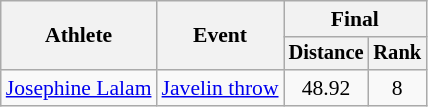<table class="wikitable" style="font-size:90%">
<tr>
<th rowspan=2>Athlete</th>
<th rowspan=2>Event</th>
<th colspan=2>Final</th>
</tr>
<tr style="font-size:95%">
<th>Distance</th>
<th>Rank</th>
</tr>
<tr align=center>
<td align=left><a href='#'>Josephine Lalam</a></td>
<td style="text-align:left;"><a href='#'>Javelin throw</a></td>
<td>48.92</td>
<td>8</td>
</tr>
</table>
